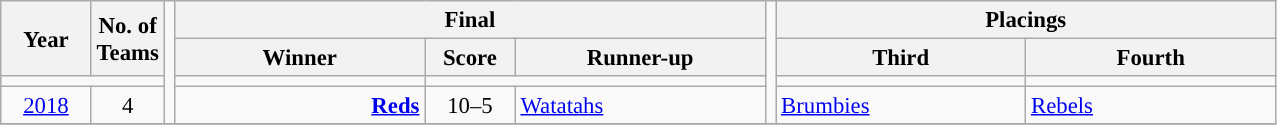<table class="wikitable" style="font-size:95%; text-align:center;">
<tr>
<th rowspan="2" style="width:3.5em;">Year</th>
<th rowspan="2" style="width:2.1em;">No. of Teams</th>
<td rowspan="4"></td>
<th colspan="3">Final</th>
<td rowspan="4"></td>
<th colspan="2">Placings</th>
</tr>
<tr style=>
<th style="width:10.5em;">Winner</th>
<th style="width:3.5em;">Score</th>
<th style="width:10.5em;">Runner-up</th>
<th style="width:10.5em;">Third</th>
<th style="width:10.5em;">Fourth</th>
</tr>
<tr style="line-height:0px;">
<td colspan=2></td>
<td></td>
<td colspan=2></td>
<td style="width:8.5em;"></td>
<td style="width:8.5em;"></td>
</tr>
<tr>
<td><a href='#'>2018</a></td>
<td>4</td>
<td align=right><strong><a href='#'>Reds</a></strong>  </td>
<td>10–5</td>
<td align=left> <a href='#'>Watatahs</a></td>
<td align=left> <a href='#'>Brumbies</a></td>
<td align=left> <a href='#'>Rebels</a></td>
</tr>
<tr style="background: #D0E6FF;"|}>
</tr>
</table>
